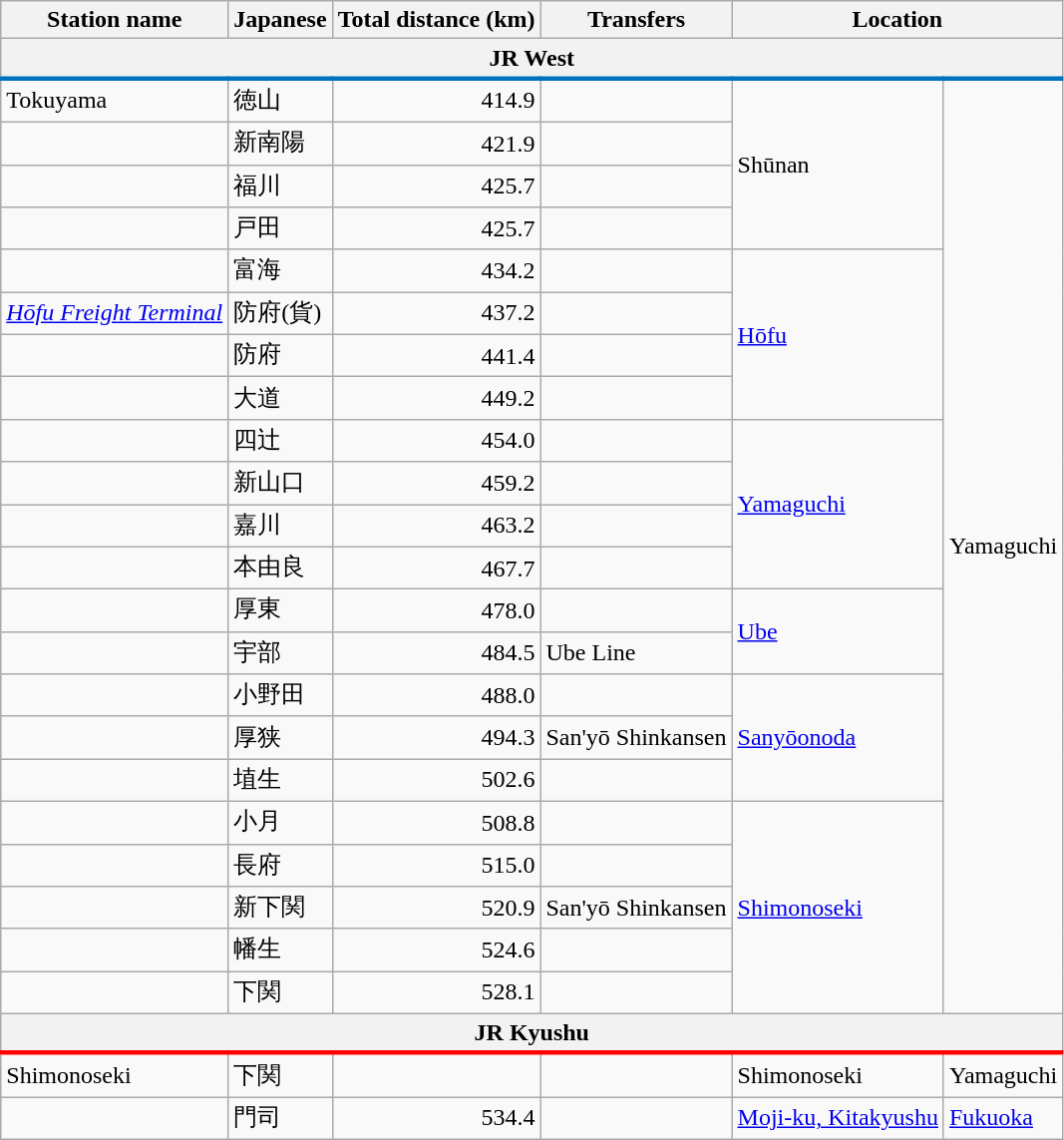<table class="wikitable">
<tr>
<th>Station name</th>
<th>Japanese</th>
<th>Total distance (km)</th>
<th>Transfers</th>
<th colspan=2>Location</th>
</tr>
<tr>
<th style="border-bottom:3px solid #0073bc" colspan=6 align=center>JR West</th>
</tr>
<tr>
<td>Tokuyama</td>
<td>徳山</td>
<td align=right>414.9</td>
<td></td>
<td rowspan=4>Shūnan</td>
<td rowspan=22>Yamaguchi</td>
</tr>
<tr>
<td></td>
<td>新南陽</td>
<td align=right>421.9</td>
<td></td>
</tr>
<tr>
<td></td>
<td>福川</td>
<td align=right>425.7</td>
<td></td>
</tr>
<tr>
<td></td>
<td>戸田</td>
<td align=right>425.7</td>
<td></td>
</tr>
<tr>
<td></td>
<td>富海</td>
<td align=right>434.2</td>
<td></td>
<td rowspan=4><a href='#'>Hōfu</a></td>
</tr>
<tr>
<td><em><a href='#'>Hōfu Freight Terminal</a></em></td>
<td>防府(貨)</td>
<td align=right>437.2</td>
<td></td>
</tr>
<tr>
<td></td>
<td>防府</td>
<td align=right>441.4</td>
<td></td>
</tr>
<tr>
<td></td>
<td>大道</td>
<td align=right>449.2</td>
<td></td>
</tr>
<tr>
<td></td>
<td>四辻</td>
<td align=right>454.0</td>
<td></td>
<td rowspan=4><a href='#'>Yamaguchi</a></td>
</tr>
<tr>
<td></td>
<td>新山口</td>
<td align=right>459.2</td>
<td></td>
</tr>
<tr>
<td></td>
<td>嘉川</td>
<td align=right>463.2</td>
<td></td>
</tr>
<tr>
<td></td>
<td>本由良</td>
<td align=right>467.7</td>
<td></td>
</tr>
<tr>
<td></td>
<td>厚東</td>
<td align=right>478.0</td>
<td></td>
<td rowspan=2><a href='#'>Ube</a></td>
</tr>
<tr>
<td></td>
<td>宇部</td>
<td align=right>484.5</td>
<td> Ube Line</td>
</tr>
<tr>
<td></td>
<td>小野田</td>
<td align=right>488.0</td>
<td></td>
<td rowspan=3><a href='#'>Sanyōonoda</a></td>
</tr>
<tr>
<td></td>
<td>厚狭</td>
<td align=right>494.3</td>
<td> San'yō Shinkansen<br></td>
</tr>
<tr>
<td></td>
<td>埴生</td>
<td align=right>502.6</td>
<td></td>
</tr>
<tr>
<td></td>
<td>小月</td>
<td align=right>508.8</td>
<td></td>
<td rowspan=5><a href='#'>Shimonoseki</a></td>
</tr>
<tr>
<td></td>
<td>長府</td>
<td align=right>515.0</td>
<td></td>
</tr>
<tr>
<td></td>
<td>新下関</td>
<td align=right>520.9</td>
<td> San'yō Shinkansen</td>
</tr>
<tr>
<td></td>
<td>幡生</td>
<td align=right>524.6</td>
<td></td>
</tr>
<tr>
<td></td>
<td>下関</td>
<td align=right>528.1</td>
<td></td>
</tr>
<tr>
<th style="border-bottom:3px solid #ff0000" colspan=6 align=center>JR Kyushu</th>
</tr>
<tr>
<td><span>Shimonoseki</span></td>
<td><span>下関</span></td>
<td></td>
<td></td>
<td>Shimonoseki</td>
<td>Yamaguchi</td>
</tr>
<tr>
<td></td>
<td>門司</td>
<td align=right>534.4</td>
<td> </td>
<td><a href='#'>Moji-ku, Kitakyushu</a></td>
<td><a href='#'>Fukuoka</a></td>
</tr>
</table>
